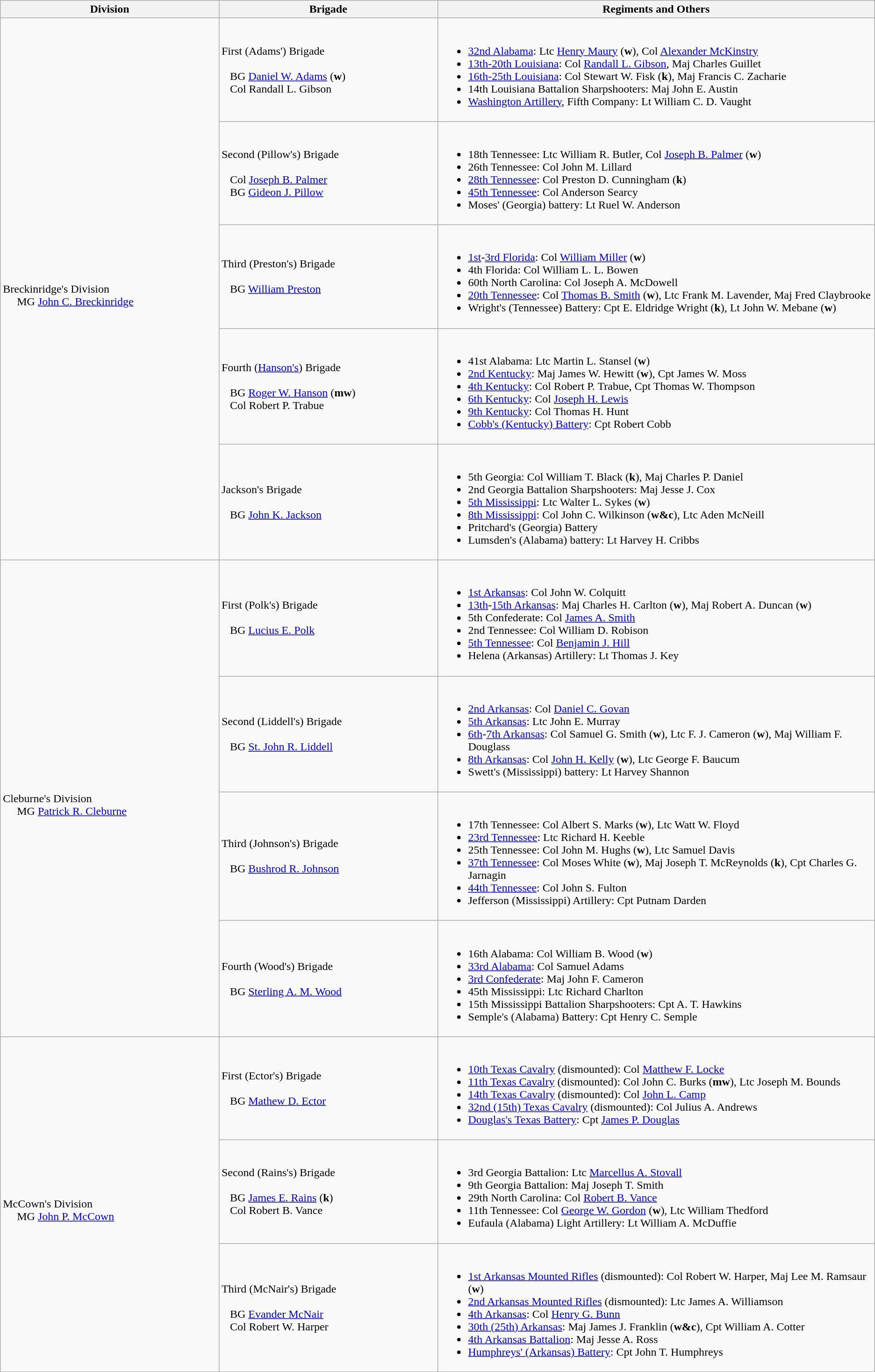<table class="wikitable">
<tr>
<th width=25%>Division</th>
<th width=25%>Brigade</th>
<th>Regiments and Others</th>
</tr>
<tr>
<td rowspan=5><br>Breckinridge's Division
<br>    
MG <a href='#'>John C. Breckinridge</a></td>
<td>First (Adams') Brigade<br><br>  
BG <a href='#'>Daniel W. Adams</a> (<strong>w</strong>)
<br>  
Col Randall L. Gibson</td>
<td><br><ul><li><a href='#'>32nd Alabama</a>: Ltc <a href='#'>Henry Maury</a> (<strong>w</strong>), Col <a href='#'>Alexander McKinstry</a></li><li><a href='#'>13th-20th Louisiana</a>: Col <a href='#'>Randall L. Gibson</a>, Maj Charles Guillet</li><li><a href='#'>16th-25th Louisiana</a>: Col Stewart W. Fisk (<strong>k</strong>), Maj Francis C. Zacharie</li><li>14th Louisiana Battalion Sharpshooters: Maj John E. Austin</li><li><a href='#'>Washington Artillery</a>, Fifth Company: Lt William C. D. Vaught</li></ul></td>
</tr>
<tr>
<td>Second (Pillow's) Brigade<br><br>  
Col <a href='#'>Joseph B. Palmer</a>
<br>  
BG <a href='#'>Gideon J. Pillow</a></td>
<td><br><ul><li>18th Tennessee: Ltc William R. Butler, Col <a href='#'>Joseph B. Palmer</a> (<strong>w</strong>)</li><li>26th Tennessee: Col John M. Lillard</li><li><a href='#'>28th Tennessee</a>: Col Preston D. Cunningham (<strong>k</strong>)</li><li><a href='#'>45th Tennessee</a>: Col Anderson Searcy</li><li>Moses' (Georgia) battery: Lt Ruel W. Anderson</li></ul></td>
</tr>
<tr>
<td>Third (Preston's) Brigade<br><br>  
BG <a href='#'>William Preston</a></td>
<td><br><ul><li><a href='#'>1st</a>-<a href='#'>3rd Florida</a>: Col <a href='#'>William Miller</a> (<strong>w</strong>)</li><li>4th Florida: Col William L. L. Bowen</li><li>60th North Carolina: Col Joseph A. McDowell</li><li><a href='#'>20th Tennessee</a>: Col <a href='#'>Thomas B. Smith</a> (<strong>w</strong>), Ltc Frank M. Lavender, Maj Fred Claybrooke</li><li>Wright's (Tennessee) Battery: Cpt E. Eldridge Wright (<strong>k</strong>), Lt John W. Mebane (<strong>w</strong>)</li></ul></td>
</tr>
<tr>
<td>Fourth (<a href='#'>Hanson's</a>) Brigade<br><br>  
BG <a href='#'>Roger W. Hanson</a> (<strong>mw</strong>)
<br>  
Col Robert P. Trabue</td>
<td><br><ul><li>41st Alabama: Ltc Martin L. Stansel (<strong>w</strong>)</li><li><a href='#'>2nd Kentucky</a>: Maj James W. Hewitt (<strong>w</strong>), Cpt James W. Moss</li><li><a href='#'>4th Kentucky</a>: Col Robert P. Trabue, Cpt Thomas W. Thompson</li><li><a href='#'>6th Kentucky</a>: Col <a href='#'>Joseph H. Lewis</a></li><li><a href='#'>9th Kentucky</a>: Col Thomas H. Hunt</li><li><a href='#'>Cobb's (Kentucky) Battery</a>: Cpt Robert Cobb</li></ul></td>
</tr>
<tr>
<td>Jackson's Brigade<br><br>  
BG <a href='#'>John K. Jackson</a></td>
<td><br><ul><li>5th Georgia: Col William T. Black (<strong>k</strong>), Maj Charles P. Daniel</li><li>2nd Georgia Battalion Sharpshooters: Maj Jesse J. Cox</li><li><a href='#'>5th Mississippi</a>: Ltc Walter L. Sykes (<strong>w</strong>)</li><li><a href='#'>8th Mississippi</a>: Col John C. Wilkinson (<strong>w&c</strong>), Ltc Aden McNeill</li><li>Pritchard's (Georgia) Battery</li><li>Lumsden's (Alabama) battery: Lt Harvey H. Cribbs</li></ul></td>
</tr>
<tr>
<td rowspan=4><br>Cleburne's Division
<br>    
MG <a href='#'>Patrick R. Cleburne</a></td>
<td>First (Polk's) Brigade<br><br>  
BG <a href='#'>Lucius E. Polk</a></td>
<td><br><ul><li><a href='#'>1st Arkansas</a>: Col John W. Colquitt</li><li><a href='#'>13th</a>-<a href='#'>15th Arkansas</a>: Maj Charles H. Carlton (<strong>w</strong>), Maj Robert A. Duncan (<strong>w</strong>)</li><li>5th Confederate: Col <a href='#'>James A. Smith</a></li><li>2nd Tennessee: Col William D. Robison</li><li><a href='#'>5th Tennessee</a>: Col <a href='#'>Benjamin J. Hill</a></li><li>Helena (Arkansas) Artillery: Lt Thomas J. Key</li></ul></td>
</tr>
<tr>
<td>Second (Liddell's) Brigade<br><br>  
BG <a href='#'>St. John R. Liddell</a></td>
<td><br><ul><li><a href='#'>2nd Arkansas</a>: Col <a href='#'>Daniel C. Govan</a></li><li><a href='#'>5th Arkansas</a>: Ltc John E. Murray</li><li><a href='#'>6th</a>-<a href='#'>7th Arkansas</a>: Col Samuel G. Smith (<strong>w</strong>), Ltc F. J. Cameron (<strong>w</strong>), Maj William F. Douglass</li><li><a href='#'>8th Arkansas</a>: Col <a href='#'>John H. Kelly</a> (<strong>w</strong>), Ltc George F. Baucum</li><li>Swett's (Mississippi) battery: Lt Harvey Shannon</li></ul></td>
</tr>
<tr>
<td>Third (Johnson's) Brigade<br><br>  
BG <a href='#'>Bushrod R. Johnson</a></td>
<td><br><ul><li>17th Tennessee: Col Albert S. Marks (<strong>w</strong>), Ltc Watt W. Floyd</li><li><a href='#'>23rd Tennessee</a>: Ltc Richard H. Keeble</li><li>25th Tennessee: Col John M. Hughs (<strong>w</strong>), Ltc Samuel Davis</li><li><a href='#'>37th Tennessee</a>: Col Moses White (<strong>w</strong>), Maj Joseph T. McReynolds (<strong>k</strong>), Cpt Charles G. Jarnagin</li><li><a href='#'>44th Tennessee</a>: Col John S. Fulton</li><li>Jefferson (Mississippi) Artillery: Cpt Putnam Darden</li></ul></td>
</tr>
<tr>
<td>Fourth (Wood's) Brigade<br><br>  
BG <a href='#'>Sterling A. M. Wood</a></td>
<td><br><ul><li>16th Alabama: Col William B. Wood (<strong>w</strong>)</li><li><a href='#'>33rd Alabama</a>: Col Samuel Adams</li><li><a href='#'>3rd Confederate</a>: Maj John F. Cameron</li><li>45th Mississippi: Ltc Richard Charlton</li><li>15th Mississippi Battalion Sharpshooters: Cpt A. T. Hawkins</li><li>Semple's (Alabama) Battery: Cpt Henry C. Semple</li></ul></td>
</tr>
<tr>
<td rowspan=3><br>McCown's Division
<br>    
MG <a href='#'>John P. McCown</a></td>
<td>First (Ector's) Brigade<br><br>  
BG <a href='#'>Mathew D. Ector</a></td>
<td><br><ul><li><a href='#'>10th Texas Cavalry</a> (dismounted): Col <a href='#'>Matthew F. Locke</a></li><li><a href='#'>11th Texas Cavalry</a> (dismounted): Col John C. Burks (<strong>mw</strong>), Ltc Joseph M. Bounds</li><li><a href='#'>14th Texas Cavalry</a> (dismounted): Col <a href='#'>John L. Camp</a></li><li><a href='#'>32nd (15th) Texas Cavalry</a> (dismounted): Col Julius A. Andrews</li><li><a href='#'>Douglas's Texas Battery</a>: Cpt <a href='#'>James P. Douglas</a></li></ul></td>
</tr>
<tr>
<td>Second (Rains's) Brigade<br><br>  
BG <a href='#'>James E. Rains</a> (<strong>k</strong>)
<br>  
Col Robert B. Vance</td>
<td><br><ul><li>3rd Georgia Battalion: Ltc <a href='#'>Marcellus A. Stovall</a></li><li>9th Georgia Battalion: Maj Joseph T. Smith</li><li>29th North Carolina: Col <a href='#'>Robert B. Vance</a></li><li>11th Tennessee: Col <a href='#'>George W. Gordon</a> (<strong>w</strong>), Ltc William Thedford</li><li>Eufaula (Alabama) Light Artillery: Lt William A. McDuffie</li></ul></td>
</tr>
<tr>
<td>Third (McNair's) Brigade<br><br>  
BG <a href='#'>Evander McNair</a>
<br>  
Col Robert W. Harper</td>
<td><br><ul><li><a href='#'>1st Arkansas Mounted Rifles</a> (dismounted): Col Robert W. Harper, Maj Lee M. Ramsaur (<strong>w</strong>)</li><li><a href='#'>2nd Arkansas Mounted Rifles</a> (dismounted): Ltc James A. Williamson</li><li><a href='#'>4th Arkansas</a>: Col <a href='#'>Henry G. Bunn</a></li><li><a href='#'>30th (25th) Arkansas</a>: Maj James J. Franklin (<strong>w&c</strong>), Cpt William A. Cotter</li><li><a href='#'>4th Arkansas Battalion</a>: Maj Jesse A. Ross</li><li><a href='#'>Humphreys' (Arkansas) Battery</a>: Cpt John T. Humphreys</li></ul></td>
</tr>
</table>
